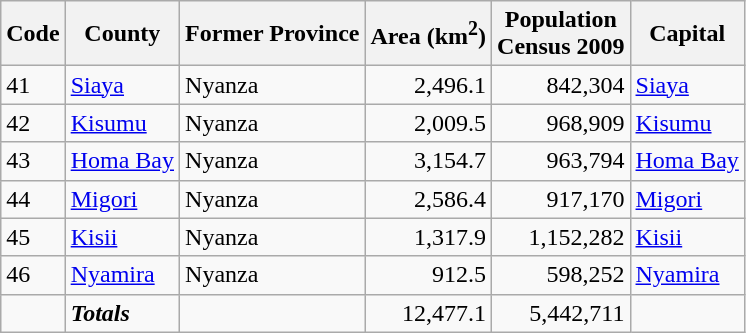<table class="sortable wikitable">
<tr>
<th>Code</th>
<th>County</th>
<th>Former Province</th>
<th>Area (km<sup>2</sup>)</th>
<th>Population<br>Census 2009</th>
<th>Capital</th>
</tr>
<tr>
<td>41</td>
<td><a href='#'>Siaya</a></td>
<td>Nyanza</td>
<td align="right">2,496.1</td>
<td align="right">842,304</td>
<td><a href='#'>Siaya</a></td>
</tr>
<tr>
<td>42</td>
<td><a href='#'>Kisumu</a></td>
<td>Nyanza</td>
<td align="right">2,009.5</td>
<td align="right">968,909</td>
<td><a href='#'>Kisumu</a></td>
</tr>
<tr>
<td>43</td>
<td><a href='#'>Homa Bay</a></td>
<td>Nyanza</td>
<td align="right">3,154.7</td>
<td align="right">963,794</td>
<td><a href='#'>Homa Bay</a></td>
</tr>
<tr>
<td>44</td>
<td><a href='#'>Migori</a></td>
<td>Nyanza</td>
<td align="right">2,586.4</td>
<td align="right">917,170</td>
<td><a href='#'>Migori</a></td>
</tr>
<tr>
<td>45</td>
<td><a href='#'>Kisii</a></td>
<td>Nyanza</td>
<td align="right">1,317.9</td>
<td align="right">1,152,282</td>
<td><a href='#'>Kisii</a></td>
</tr>
<tr>
<td>46</td>
<td><a href='#'>Nyamira</a></td>
<td>Nyanza</td>
<td align="right">912.5</td>
<td align="right">598,252</td>
<td><a href='#'>Nyamira</a></td>
</tr>
<tr>
<td></td>
<td><strong><em>Totals</em></strong></td>
<td></td>
<td align="right">12,477.1</td>
<td align="right">5,442,711</td>
<td></td>
</tr>
</table>
